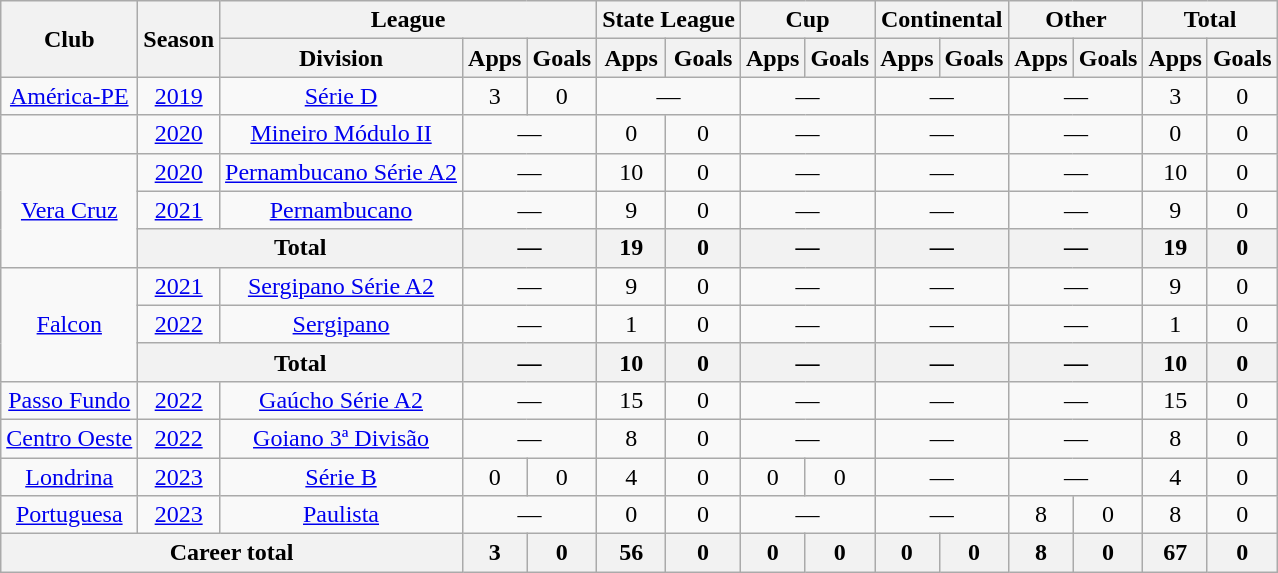<table class="wikitable" style="text-align: center;">
<tr>
<th rowspan="2">Club</th>
<th rowspan="2">Season</th>
<th colspan="3">League</th>
<th colspan="2">State League</th>
<th colspan="2">Cup</th>
<th colspan="2">Continental</th>
<th colspan="2">Other</th>
<th colspan="2">Total</th>
</tr>
<tr>
<th>Division</th>
<th>Apps</th>
<th>Goals</th>
<th>Apps</th>
<th>Goals</th>
<th>Apps</th>
<th>Goals</th>
<th>Apps</th>
<th>Goals</th>
<th>Apps</th>
<th>Goals</th>
<th>Apps</th>
<th>Goals</th>
</tr>
<tr>
<td valign="center"><a href='#'>América-PE</a></td>
<td><a href='#'>2019</a></td>
<td><a href='#'>Série D</a></td>
<td>3</td>
<td>0</td>
<td colspan="2">—</td>
<td colspan="2">—</td>
<td colspan="2">—</td>
<td colspan="2">—</td>
<td>3</td>
<td>0</td>
</tr>
<tr>
<td valign="center"></td>
<td><a href='#'>2020</a></td>
<td><a href='#'>Mineiro Módulo II</a></td>
<td colspan="2">—</td>
<td>0</td>
<td>0</td>
<td colspan="2">—</td>
<td colspan="2">—</td>
<td colspan="2">—</td>
<td>0</td>
<td>0</td>
</tr>
<tr>
<td rowspan="3" valign="center"><a href='#'>Vera Cruz</a></td>
<td><a href='#'>2020</a></td>
<td><a href='#'>Pernambucano Série A2</a></td>
<td colspan="2">—</td>
<td>10</td>
<td>0</td>
<td colspan="2">—</td>
<td colspan="2">—</td>
<td colspan="2">—</td>
<td>10</td>
<td>0</td>
</tr>
<tr>
<td><a href='#'>2021</a></td>
<td><a href='#'>Pernambucano</a></td>
<td colspan="2">—</td>
<td>9</td>
<td>0</td>
<td colspan="2">—</td>
<td colspan="2">—</td>
<td colspan="2">—</td>
<td>9</td>
<td>0</td>
</tr>
<tr>
<th colspan="2">Total</th>
<th colspan="2">—</th>
<th>19</th>
<th>0</th>
<th colspan="2">—</th>
<th colspan="2">—</th>
<th colspan="2">—</th>
<th>19</th>
<th>0</th>
</tr>
<tr>
<td rowspan="3" valign="center"><a href='#'>Falcon</a></td>
<td><a href='#'>2021</a></td>
<td><a href='#'>Sergipano Série A2</a></td>
<td colspan="2">—</td>
<td>9</td>
<td>0</td>
<td colspan="2">—</td>
<td colspan="2">—</td>
<td colspan="2">—</td>
<td>9</td>
<td>0</td>
</tr>
<tr>
<td><a href='#'>2022</a></td>
<td><a href='#'>Sergipano</a></td>
<td colspan="2">—</td>
<td>1</td>
<td>0</td>
<td colspan="2">—</td>
<td colspan="2">—</td>
<td colspan="2">—</td>
<td>1</td>
<td>0</td>
</tr>
<tr>
<th colspan="2">Total</th>
<th colspan="2">—</th>
<th>10</th>
<th>0</th>
<th colspan="2">—</th>
<th colspan="2">—</th>
<th colspan="2">—</th>
<th>10</th>
<th>0</th>
</tr>
<tr>
<td valign="center"><a href='#'>Passo Fundo</a></td>
<td><a href='#'>2022</a></td>
<td><a href='#'>Gaúcho Série A2</a></td>
<td colspan="2">—</td>
<td>15</td>
<td>0</td>
<td colspan="2">—</td>
<td colspan="2">—</td>
<td colspan="2">—</td>
<td>15</td>
<td>0</td>
</tr>
<tr>
<td valign="center"><a href='#'>Centro Oeste</a></td>
<td><a href='#'>2022</a></td>
<td><a href='#'>Goiano 3ª Divisão</a></td>
<td colspan="2">—</td>
<td>8</td>
<td>0</td>
<td colspan="2">—</td>
<td colspan="2">—</td>
<td colspan="2">—</td>
<td>8</td>
<td>0</td>
</tr>
<tr>
<td valign="center"><a href='#'>Londrina</a></td>
<td><a href='#'>2023</a></td>
<td><a href='#'>Série B</a></td>
<td>0</td>
<td>0</td>
<td>4</td>
<td>0</td>
<td>0</td>
<td>0</td>
<td colspan="2">—</td>
<td colspan="2">—</td>
<td>4</td>
<td>0</td>
</tr>
<tr>
<td valign="center"><a href='#'>Portuguesa</a></td>
<td><a href='#'>2023</a></td>
<td><a href='#'>Paulista</a></td>
<td colspan="2">—</td>
<td>0</td>
<td>0</td>
<td colspan="2">—</td>
<td colspan="2">—</td>
<td>8</td>
<td>0</td>
<td>8</td>
<td>0</td>
</tr>
<tr>
<th colspan="3"><strong>Career total</strong></th>
<th>3</th>
<th>0</th>
<th>56</th>
<th>0</th>
<th>0</th>
<th>0</th>
<th>0</th>
<th>0</th>
<th>8</th>
<th>0</th>
<th>67</th>
<th>0</th>
</tr>
</table>
